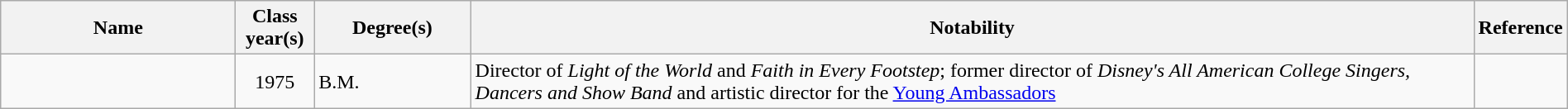<table class="wikitable sortable" style="width:100%">
<tr>
<th width="15%">Name</th>
<th width="5%">Class year(s)</th>
<th width="10%">Degree(s)</th>
<th width="*" class="unsortable">Notability</th>
<th width="5%" class="unsortable">Reference</th>
</tr>
<tr>
<td></td>
<td align="center">1975</td>
<td>B.M.</td>
<td>Director of <em>Light of the World</em> and <em>Faith in Every Footstep</em>; former director of <em>Disney's All American College Singers, Dancers and Show Band</em> and artistic director for the <a href='#'>Young Ambassadors</a></td>
<td align="center"></td>
</tr>
</table>
